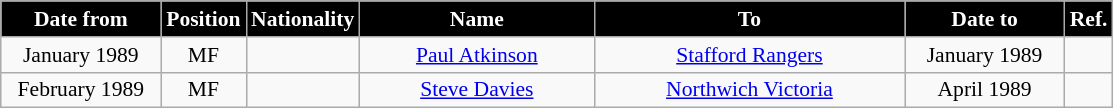<table class="wikitable" style="text-align:center; font-size:90%; ">
<tr>
<th style="background:#000000; color:white; width:100px;">Date from</th>
<th style="background:#000000; color:white; width:50px;">Position</th>
<th style="background:#000000; color:white; width:50px;">Nationality</th>
<th style="background:#000000; color:white; width:150px;">Name</th>
<th style="background:#000000; color:white; width:200px;">To</th>
<th style="background:#000000; color:white; width:100px;">Date to</th>
<th style="background:#000000; color:white; width:25px;">Ref.</th>
</tr>
<tr>
<td>January 1989</td>
<td>MF</td>
<td></td>
<td><a href='#'>Paul Atkinson</a></td>
<td><a href='#'>Stafford Rangers</a></td>
<td>January 1989</td>
<td></td>
</tr>
<tr>
<td>February 1989</td>
<td>MF</td>
<td></td>
<td><a href='#'>Steve Davies</a></td>
<td><a href='#'>Northwich Victoria</a></td>
<td>April 1989</td>
<td></td>
</tr>
</table>
